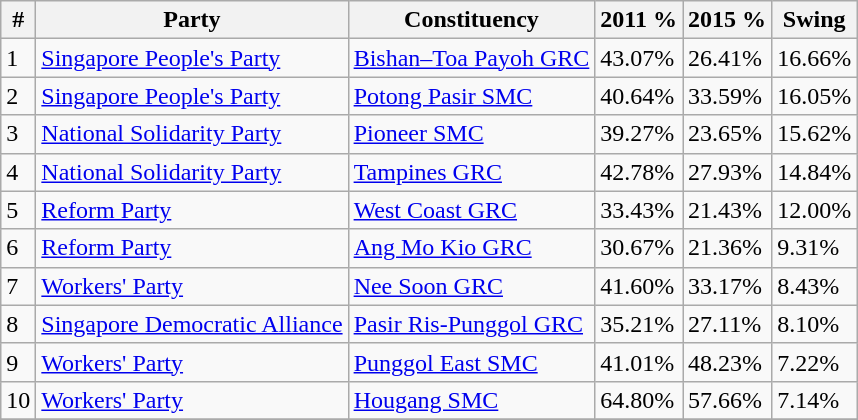<table class="wikitable sortable">
<tr>
<th>#</th>
<th>Party</th>
<th>Constituency</th>
<th data-sort-type="number">2011 %</th>
<th data-sort-type="number">2015 %</th>
<th>Swing</th>
</tr>
<tr>
<td>1</td>
<td><a href='#'>Singapore People's Party</a></td>
<td><a href='#'>Bishan–Toa Payoh GRC</a></td>
<td>43.07%</td>
<td>26.41%</td>
<td> 16.66%</td>
</tr>
<tr>
<td>2</td>
<td><a href='#'>Singapore People's Party</a></td>
<td><a href='#'>Potong Pasir SMC</a></td>
<td>40.64%</td>
<td>33.59%</td>
<td> 16.05%</td>
</tr>
<tr>
<td>3</td>
<td><a href='#'>National Solidarity Party</a></td>
<td><a href='#'>Pioneer SMC</a></td>
<td>39.27%</td>
<td>23.65%</td>
<td> 15.62%</td>
</tr>
<tr>
<td>4</td>
<td><a href='#'>National Solidarity Party</a></td>
<td><a href='#'>Tampines GRC</a></td>
<td>42.78%</td>
<td>27.93%</td>
<td> 14.84%</td>
</tr>
<tr>
<td>5</td>
<td><a href='#'>Reform Party</a></td>
<td><a href='#'>West Coast GRC</a></td>
<td>33.43%</td>
<td>21.43%</td>
<td> 12.00%</td>
</tr>
<tr>
<td>6</td>
<td><a href='#'>Reform Party</a></td>
<td><a href='#'>Ang Mo Kio GRC</a></td>
<td>30.67%</td>
<td>21.36%</td>
<td> 9.31%</td>
</tr>
<tr>
<td>7</td>
<td><a href='#'>Workers' Party</a></td>
<td><a href='#'>Nee Soon GRC</a></td>
<td>41.60%</td>
<td>33.17%</td>
<td> 8.43%</td>
</tr>
<tr>
<td>8</td>
<td><a href='#'>Singapore Democratic Alliance</a></td>
<td><a href='#'>Pasir Ris-Punggol GRC</a></td>
<td>35.21%</td>
<td>27.11%</td>
<td> 8.10%</td>
</tr>
<tr>
<td>9</td>
<td><a href='#'>Workers' Party</a></td>
<td><a href='#'>Punggol East SMC</a></td>
<td>41.01%</td>
<td>48.23%</td>
<td> 7.22%</td>
</tr>
<tr>
<td>10</td>
<td><a href='#'>Workers' Party</a></td>
<td><a href='#'>Hougang SMC</a></td>
<td>64.80%</td>
<td>57.66%</td>
<td> 7.14%</td>
</tr>
<tr>
</tr>
</table>
